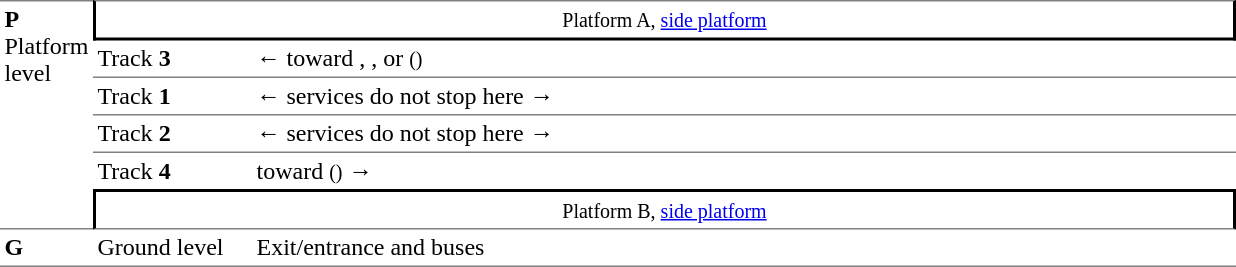<table border=0 cellspacing=0 cellpadding=3>
<tr>
<td style="border-top:solid 1px gray;border-bottom:solid 1px gray;" width=50 rowspan=6 valign=top><strong>P</strong><br>Platform level</td>
<td style="border-top:solid 1px gray;border-right:solid 2px black;border-left:solid 2px black;border-bottom:solid 2px black;text-align:center;" colspan=2><small>Platform A, <a href='#'>side platform</a></small></td>
</tr>
<tr>
<td style="border-bottom:solid 1px gray;" width=100>Track <strong>3</strong></td>
<td style="border-bottom:solid 1px gray;" width=650>←  toward , , or  <small>()</small></td>
</tr>
<tr>
<td style="border-bottom:solid 1px gray;">Track <strong>1</strong></td>
<td style="border-bottom:solid 1px gray;">←  services do not stop here →</td>
</tr>
<tr>
<td style="border-bottom:solid 1px gray;">Track <strong>2</strong></td>
<td style="border-bottom:solid 1px gray;">←  services do not stop here →</td>
</tr>
<tr>
<td>Track <strong>4</strong></td>
<td>  toward  <small>()</small> →</td>
</tr>
<tr>
<td style="border-bottom:solid 1px gray;border-top:solid 2px black;border-right:solid 2px black;border-left:solid 2px black;text-align:center;" colspan=2><small>Platform B, <a href='#'>side platform</a></small></td>
</tr>
<tr>
<td style="border-bottom:solid 1px gray;"><strong>G</strong></td>
<td style="border-bottom:solid 1px gray;">Ground level</td>
<td style="border-bottom:solid 1px gray;">Exit/entrance and buses</td>
</tr>
</table>
